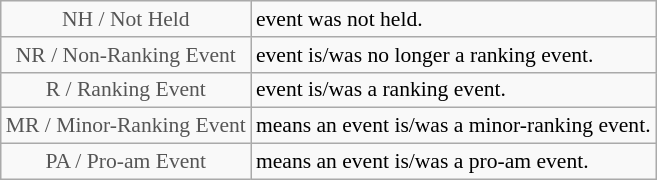<table class="wikitable" style="font-size:90%">
<tr>
<td style="text-align:center; color:#555555;" colspan="4">NH / Not Held</td>
<td>event was not held.</td>
</tr>
<tr>
<td style="text-align:center; color:#555555;" colspan="4">NR / Non-Ranking Event</td>
<td>event is/was no longer a ranking event.</td>
</tr>
<tr>
<td style="text-align:center; color:#555555;" colspan="4">R / Ranking Event</td>
<td>event is/was a ranking event.</td>
</tr>
<tr>
<td style="text-align:center; color:#555555;" colspan="4">MR / Minor-Ranking Event</td>
<td>means an event is/was a minor-ranking event.</td>
</tr>
<tr>
<td style="text-align:center; color:#555555;" colspan="4">PA / Pro-am Event</td>
<td>means an event is/was a pro-am event.</td>
</tr>
</table>
